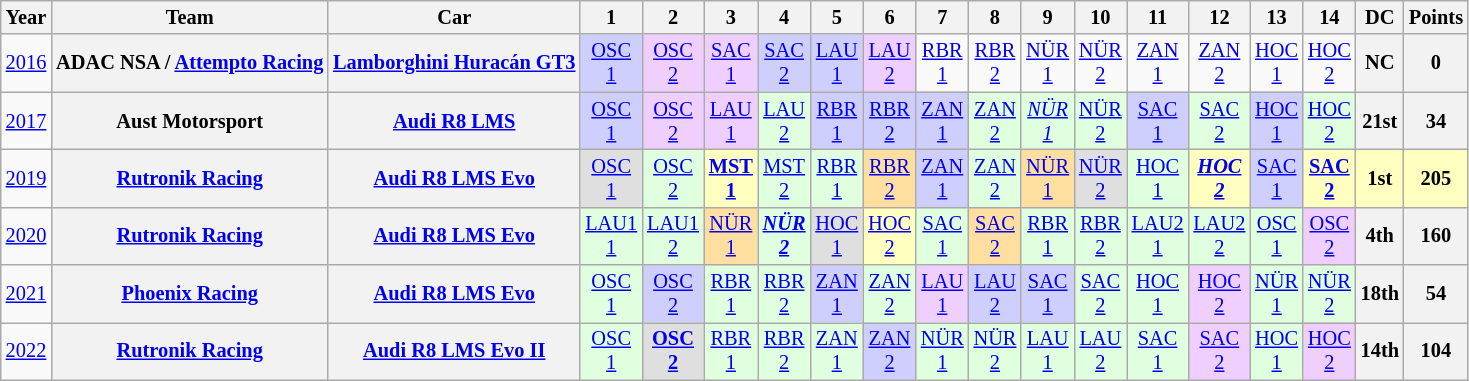<table class="wikitable" style="text-align:center; font-size:85%">
<tr>
<th>Year</th>
<th>Team</th>
<th>Car</th>
<th>1</th>
<th>2</th>
<th>3</th>
<th>4</th>
<th>5</th>
<th>6</th>
<th>7</th>
<th>8</th>
<th>9</th>
<th>10</th>
<th>11</th>
<th>12</th>
<th>13</th>
<th>14</th>
<th>DC</th>
<th>Points</th>
</tr>
<tr>
<td><a href='#'>2016</a></td>
<th nowrap>ADAC NSA / <a href='#'>Attempto Racing</a></th>
<th nowrap><a href='#'>Lamborghini Huracán GT3</a></th>
<td style="background:#CFCFFF;"><a href='#'>OSC<br>1</a><br></td>
<td style="background:#EFCFFF;"><a href='#'>OSC<br>2</a><br></td>
<td style="background:#EFCFFF;"><a href='#'>SAC<br>1</a><br></td>
<td style="background:#CFCFFF;"><a href='#'>SAC<br>2</a><br></td>
<td style="background:#CFCFFF;"><a href='#'>LAU<br>1</a><br></td>
<td style="background:#EFCFFF;"><a href='#'>LAU<br>2</a><br></td>
<td style="background:#;"><a href='#'>RBR<br>1</a></td>
<td style="background:#;"><a href='#'>RBR<br>2</a></td>
<td style="background:#;"><a href='#'>NÜR<br>1</a></td>
<td style="background:#;"><a href='#'>NÜR<br>2</a></td>
<td style="background:#;"><a href='#'>ZAN<br>1</a></td>
<td style="background:#;"><a href='#'>ZAN<br>2</a></td>
<td style="background:#;"><a href='#'>HOC<br>1</a></td>
<td style="background:#;"><a href='#'>HOC<br>2</a></td>
<th>NC</th>
<th>0</th>
</tr>
<tr>
<td><a href='#'>2017</a></td>
<th>Aust Motorsport</th>
<th><a href='#'>Audi R8 LMS</a></th>
<td style="background:#CFCFFF;"><a href='#'>OSC<br>1</a><br></td>
<td style="background:#EFCFFF;"><a href='#'>OSC<br>2</a><br></td>
<td style="background:#EFCFFF;"><a href='#'>LAU<br>1</a><br></td>
<td style="background:#DFFFDF;"><a href='#'>LAU<br>2</a><br></td>
<td style="background:#CFCFFF;"><a href='#'>RBR<br>1</a><br></td>
<td style="background:#CFCFFF;"><a href='#'>RBR<br>2</a><br></td>
<td style="background:#CFCFFF;"><a href='#'>ZAN<br>1</a><br></td>
<td style="background:#DFFFDF;"><a href='#'>ZAN<br>2</a><br></td>
<td style="background:#DFFFDF;"><em><a href='#'>NÜR<br>1</a></em><br></td>
<td style="background:#DFFFDF;"><a href='#'>NÜR<br>2</a><br></td>
<td style="background:#CFCFFF;"><a href='#'>SAC<br>1</a><br></td>
<td style="background:#DFFFDF;"><a href='#'>SAC<br>2</a><br></td>
<td style="background:#CFCFFF;"><a href='#'>HOC<br>1</a><br></td>
<td style="background:#DFFFDF;"><a href='#'>HOC<br>2</a><br></td>
<th>21st</th>
<th>34</th>
</tr>
<tr>
<td><a href='#'>2019</a></td>
<th><a href='#'>Rutronik Racing</a></th>
<th><a href='#'>Audi R8 LMS Evo</a></th>
<td style="background:#DFDFDF;"><a href='#'>OSC<br>1</a><br></td>
<td style="background:#DFFFDF;"><a href='#'>OSC<br>2</a><br></td>
<td style="background:#FFFFBF;"><strong><a href='#'>MST<br>1</a><br></strong></td>
<td style="background:#DFFFDF;"><a href='#'>MST<br>2</a><br></td>
<td style="background:#DFFFDF;"><a href='#'>RBR<br>1</a><br></td>
<td style="background:#FFDF9F;"><a href='#'>RBR<br>2</a><br></td>
<td style="background:#CFCFFF;"><a href='#'>ZAN<br>1</a><br></td>
<td style="background:#DFFFDF;"><a href='#'>ZAN<br>2</a><br></td>
<td style="background:#FFDF9F;"><a href='#'>NÜR<br>1</a><br></td>
<td style="background:#DFDFDF;"><a href='#'>NÜR<br>2</a><br></td>
<td style="background:#DFFFDF;"><a href='#'>HOC<br>1</a><br></td>
<td style="background:#FFFFBF;"><strong><em><a href='#'>HOC<br>2</a><br></em></strong></td>
<td style="background:#CFCFFF;"><a href='#'>SAC<br>1</a><br></td>
<td style="background:#FFFFBF;"><strong><a href='#'>SAC<br>2</a><br></strong></td>
<th style="background:#FFFFBF;">1st</th>
<th style="background:#FFFFBF;">205</th>
</tr>
<tr>
<td><a href='#'>2020</a></td>
<th><a href='#'>Rutronik Racing</a></th>
<th><a href='#'>Audi R8 LMS Evo</a></th>
<td style="background:#DFFFDF;"><a href='#'>LAU1<br>1</a><br></td>
<td style="background:#DFFFDF;"><a href='#'>LAU1<br>2</a><br></td>
<td style="background:#FFDF9F;"><a href='#'>NÜR<br>1</a><br></td>
<td style="background:#DFFFDF;"><strong><em><a href='#'>NÜR<br>2</a></em></strong><br></td>
<td style="background:#DFDFDF;"><a href='#'>HOC<br>1</a><br></td>
<td style="background:#FFFFBF;"><a href='#'>HOC<br>2</a><br></td>
<td style="background:#DFFFDF;"><a href='#'>SAC<br>1</a><br></td>
<td style="background:#FFDF9F;"><a href='#'>SAC<br>2</a><br></td>
<td style="background:#DFFFDF;"><a href='#'>RBR<br>1</a><br></td>
<td style="background:#DFFFDF;"><a href='#'>RBR<br>2</a><br></td>
<td style="background:#DFFFDF;"><a href='#'>LAU2<br>1</a><br></td>
<td style="background:#DFFFDF;"><a href='#'>LAU2<br>2</a><br></td>
<td style="background:#DFFFDF;"><a href='#'>OSC<br>1</a><br></td>
<td style="background:#EFCFFF;"><a href='#'>OSC<br>2</a><br></td>
<th>4th</th>
<th>160</th>
</tr>
<tr>
<td><a href='#'>2021</a></td>
<th><a href='#'>Phoenix Racing</a></th>
<th><a href='#'>Audi R8 LMS Evo</a></th>
<td style="background:#DFFFDF;"><a href='#'>OSC<br>1</a><br></td>
<td style="background:#CFCFFF;"><a href='#'>OSC<br>2</a><br></td>
<td style="background:#DFFFDF;"><a href='#'>RBR<br>1</a><br></td>
<td style="background:#DFFFDF;"><a href='#'>RBR<br>2</a><br></td>
<td style="background:#CFCFFF;"><a href='#'>ZAN<br>1</a><br></td>
<td style="background:#DFFFDF;"><a href='#'>ZAN<br>2</a><br></td>
<td style="background:#EFCFFF;"><a href='#'>LAU<br>1</a><br></td>
<td style="background:#CFCFFF;"><a href='#'>LAU<br>2</a><br></td>
<td style="background:#CFCFFF;"><a href='#'>SAC<br>1</a><br></td>
<td style="background:#DFFFDF;"><a href='#'>SAC<br>2</a><br></td>
<td style="background:#DFFFDF;"><a href='#'>HOC<br>1</a><br></td>
<td style="background:#EFCFFF;"><a href='#'>HOC<br>2</a><br></td>
<td style="background:#DFFFDF;"><a href='#'>NÜR<br>1</a><br></td>
<td style="background:#DFFFDF;"><a href='#'>NÜR<br>2</a><br></td>
<th>18th</th>
<th>54</th>
</tr>
<tr>
<td><a href='#'>2022</a></td>
<th><a href='#'>Rutronik Racing</a></th>
<th><a href='#'>Audi R8 LMS Evo II</a></th>
<td style="background:#DFFFDF;"><a href='#'>OSC<br>1</a><br></td>
<td style="background:#DFDFDF;"><strong><a href='#'>OSC<br>2</a></strong><br></td>
<td style="background:#DFFFDF;"><a href='#'>RBR<br>1</a><br></td>
<td style="background:#DFFFDF;"><a href='#'>RBR<br>2</a><br></td>
<td style="background:#DFFFDF;"><a href='#'>ZAN<br>1</a><br></td>
<td style="background:#CFCFFF;"><a href='#'>ZAN<br>2</a><br></td>
<td style="background:#DFFFDF;"><a href='#'>NÜR<br>1</a><br></td>
<td style="background:#DFFFDF;"><a href='#'>NÜR<br>2</a><br></td>
<td style="background:#DFFFDF;"><a href='#'>LAU<br>1</a><br></td>
<td style="background:#DFFFDF;"><a href='#'>LAU<br>2</a><br></td>
<td style="background:#DFFFDF;"><a href='#'>SAC<br>1</a><br></td>
<td style="background:#EFCFFF;"><a href='#'>SAC<br>2</a><br></td>
<td style="background:#DFFFDF;"><a href='#'>HOC<br>1</a><br></td>
<td style="background:#EFCFFF;"><a href='#'>HOC<br>2</a><br></td>
<th>14th</th>
<th>104</th>
</tr>
</table>
